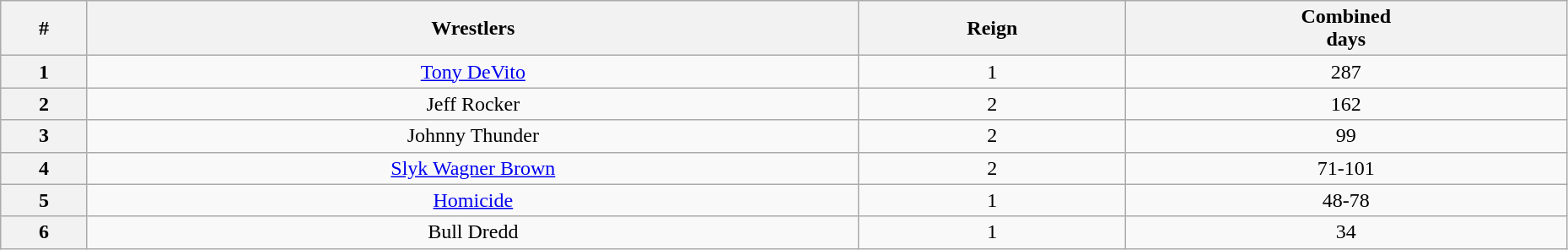<table class="wikitable sortable" width=98% style="text-align:center;">
<tr>
<th>#</th>
<th>Wrestlers</th>
<th>Reign</th>
<th>Combined <br>days</th>
</tr>
<tr>
<th>1</th>
<td><a href='#'>Tony DeVito</a></td>
<td>1</td>
<td>287</td>
</tr>
<tr>
<th>2</th>
<td>Jeff Rocker</td>
<td>2</td>
<td>162</td>
</tr>
<tr>
<th>3</th>
<td>Johnny Thunder</td>
<td>2</td>
<td>99</td>
</tr>
<tr>
<th>4</th>
<td><a href='#'>Slyk Wagner Brown</a></td>
<td>2</td>
<td>71-101</td>
</tr>
<tr>
<th>5</th>
<td><a href='#'>Homicide</a></td>
<td>1</td>
<td>48-78</td>
</tr>
<tr>
<th>6</th>
<td>Bull Dredd</td>
<td>1</td>
<td>34</td>
</tr>
</table>
